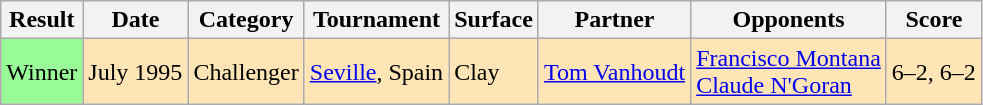<table class=wikitable>
<tr>
<th>Result</th>
<th>Date</th>
<th>Category</th>
<th>Tournament</th>
<th>Surface</th>
<th>Partner</th>
<th>Opponents</th>
<th>Score</th>
</tr>
<tr bgcolor=moccasin>
<td style="background:#98FB98">Winner</td>
<td>July 1995</td>
<td>Challenger</td>
<td><a href='#'>Seville</a>, Spain</td>
<td>Clay</td>
<td> <a href='#'>Tom Vanhoudt</a></td>
<td> <a href='#'>Francisco Montana</a><br> <a href='#'>Claude N'Goran</a></td>
<td>6–2, 6–2</td>
</tr>
</table>
